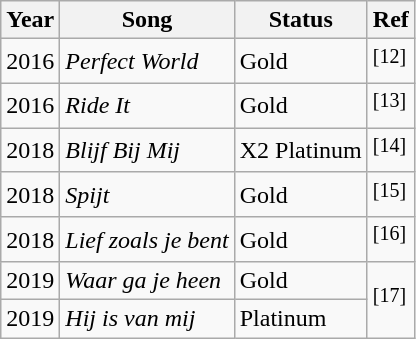<table class="wikitable">
<tr>
<th>Year</th>
<th>Song</th>
<th>Status</th>
<th>Ref</th>
</tr>
<tr>
<td>2016</td>
<td><em>Perfect World</em></td>
<td>Gold</td>
<td><sup>[12]</sup></td>
</tr>
<tr>
<td>2016</td>
<td><em>Ride It</em></td>
<td>Gold</td>
<td><sup>[13]</sup></td>
</tr>
<tr>
<td>2018</td>
<td><em>Blijf Bij Mij</em></td>
<td>X2 Platinum</td>
<td><sup>[14]</sup></td>
</tr>
<tr>
<td>2018</td>
<td><em>Spijt</em></td>
<td>Gold</td>
<td><sup>[15]</sup></td>
</tr>
<tr>
<td>2018</td>
<td><em>Lief zoals je bent</em></td>
<td>Gold</td>
<td><sup>[16]</sup></td>
</tr>
<tr>
<td>2019</td>
<td><em>Waar ga je heen</em></td>
<td>Gold</td>
<td rowspan="2"><sup>[17]</sup></td>
</tr>
<tr>
<td>2019</td>
<td><em>Hij is van mij</em></td>
<td>Platinum</td>
</tr>
</table>
